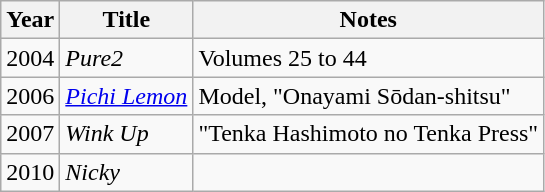<table class="wikitable">
<tr>
<th>Year</th>
<th>Title</th>
<th>Notes</th>
</tr>
<tr>
<td>2004</td>
<td><em>Pure2</em></td>
<td>Volumes 25 to 44</td>
</tr>
<tr>
<td>2006</td>
<td><em><a href='#'>Pichi Lemon</a></em></td>
<td>Model, "Onayami Sōdan-shitsu"</td>
</tr>
<tr>
<td>2007</td>
<td><em>Wink Up</em></td>
<td>"Tenka Hashimoto no Tenka Press"</td>
</tr>
<tr>
<td>2010</td>
<td><em>Nicky</em></td>
<td></td>
</tr>
</table>
